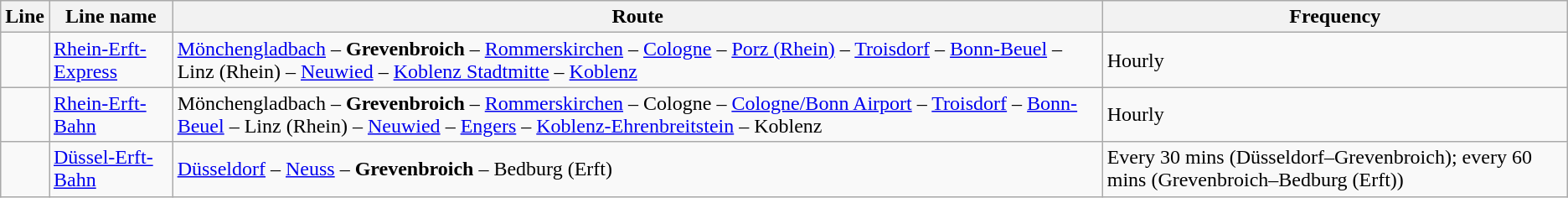<table class="wikitable">
<tr class="hintergrundfarbe5">
<th>Line</th>
<th>Line name</th>
<th>Route</th>
<th>Frequency</th>
</tr>
<tr>
<td></td>
<td><a href='#'>Rhein-Erft-Express</a></td>
<td><a href='#'>Mönchengladbach</a> – <strong>Grevenbroich</strong> – <a href='#'>Rommerskirchen</a> – <a href='#'>Cologne</a> – <a href='#'>Porz (Rhein)</a> – <a href='#'>Troisdorf</a> – <a href='#'>Bonn-Beuel</a> – Linz (Rhein) – <a href='#'>Neuwied</a> – <a href='#'>Koblenz Stadtmitte</a> – <a href='#'>Koblenz</a></td>
<td>Hourly</td>
</tr>
<tr>
<td></td>
<td><a href='#'>Rhein-Erft-Bahn</a></td>
<td>Mönchengladbach – <strong>Grevenbroich</strong> – <a href='#'>Rommerskirchen</a> – Cologne – <a href='#'>Cologne/Bonn Airport</a> – <a href='#'>Troisdorf</a> – <a href='#'>Bonn-Beuel</a> – Linz (Rhein) – <a href='#'>Neuwied</a> – <a href='#'>Engers</a> – <a href='#'>Koblenz-Ehrenbreitstein</a> – Koblenz</td>
<td>Hourly</td>
</tr>
<tr>
<td></td>
<td><a href='#'>Düssel-Erft-Bahn</a></td>
<td><a href='#'>Düsseldorf</a> – <a href='#'>Neuss</a> – <strong>Grevenbroich</strong> – Bedburg (Erft)</td>
<td>Every 30 mins (Düsseldorf–Grevenbroich); every 60 mins (Grevenbroich–Bedburg (Erft))</td>
</tr>
</table>
